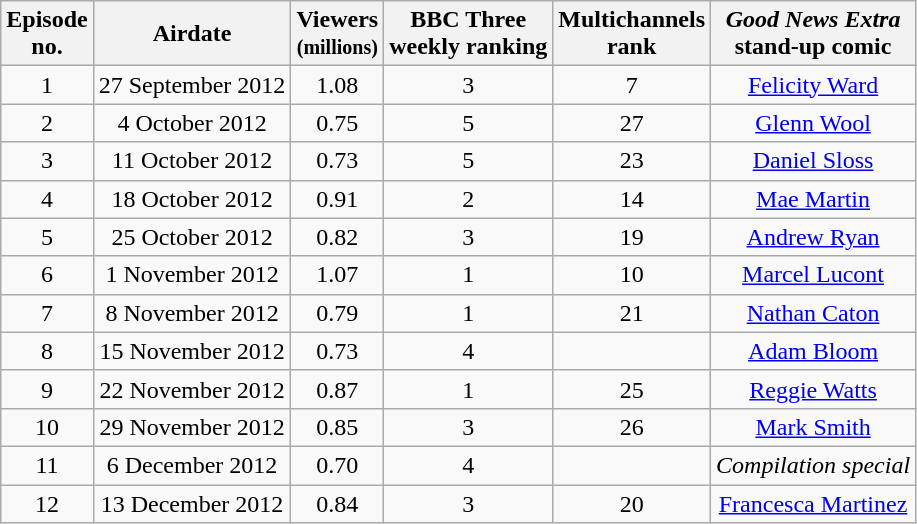<table class="wikitable" style="text-align:center;">
<tr>
<th>Episode<br>no.</th>
<th>Airdate</th>
<th>Viewers<br><small>(millions)</small></th>
<th>BBC Three<br>weekly ranking</th>
<th>Multichannels<br>rank</th>
<th><em>Good News Extra</em><br>stand-up comic</th>
</tr>
<tr>
<td>1</td>
<td>27 September 2012</td>
<td>1.08</td>
<td>3</td>
<td>7</td>
<td><a href='#'>Felicity Ward</a></td>
</tr>
<tr>
<td>2</td>
<td>4 October 2012</td>
<td>0.75</td>
<td>5</td>
<td>27</td>
<td><a href='#'>Glenn Wool</a></td>
</tr>
<tr>
<td>3</td>
<td>11 October 2012</td>
<td>0.73</td>
<td>5</td>
<td>23</td>
<td><a href='#'>Daniel Sloss</a></td>
</tr>
<tr>
<td>4</td>
<td>18 October 2012</td>
<td>0.91</td>
<td>2</td>
<td>14</td>
<td><a href='#'>Mae Martin</a></td>
</tr>
<tr>
<td>5</td>
<td>25 October 2012</td>
<td>0.82</td>
<td>3</td>
<td>19</td>
<td><a href='#'>Andrew Ryan</a></td>
</tr>
<tr>
<td>6</td>
<td>1 November 2012</td>
<td>1.07</td>
<td>1</td>
<td>10</td>
<td><a href='#'>Marcel Lucont</a></td>
</tr>
<tr>
<td>7</td>
<td>8 November 2012</td>
<td>0.79</td>
<td>1</td>
<td>21</td>
<td><a href='#'>Nathan Caton</a></td>
</tr>
<tr>
<td>8</td>
<td>15 November 2012</td>
<td>0.73</td>
<td>4</td>
<td></td>
<td><a href='#'>Adam Bloom</a></td>
</tr>
<tr>
<td>9</td>
<td>22 November 2012</td>
<td>0.87</td>
<td>1</td>
<td>25</td>
<td><a href='#'>Reggie Watts</a></td>
</tr>
<tr>
<td>10</td>
<td>29 November 2012</td>
<td>0.85</td>
<td>3</td>
<td>26</td>
<td><a href='#'>Mark Smith</a></td>
</tr>
<tr>
<td>11</td>
<td>6 December 2012</td>
<td>0.70</td>
<td>4</td>
<td></td>
<td><em>Compilation special</em></td>
</tr>
<tr>
<td>12</td>
<td>13 December 2012</td>
<td>0.84</td>
<td>3</td>
<td>20</td>
<td><a href='#'>Francesca Martinez</a></td>
</tr>
</table>
